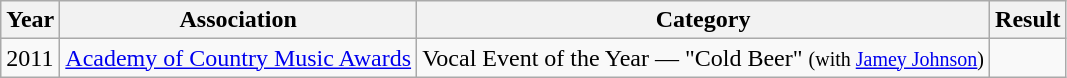<table class="wikitable">
<tr>
<th>Year</th>
<th>Association</th>
<th>Category</th>
<th>Result</th>
</tr>
<tr>
<td>2011</td>
<td><a href='#'>Academy of Country Music Awards</a></td>
<td>Vocal Event of the Year — "Cold Beer" <small>(with <a href='#'>Jamey Johnson</a>)</small></td>
<td></td>
</tr>
</table>
